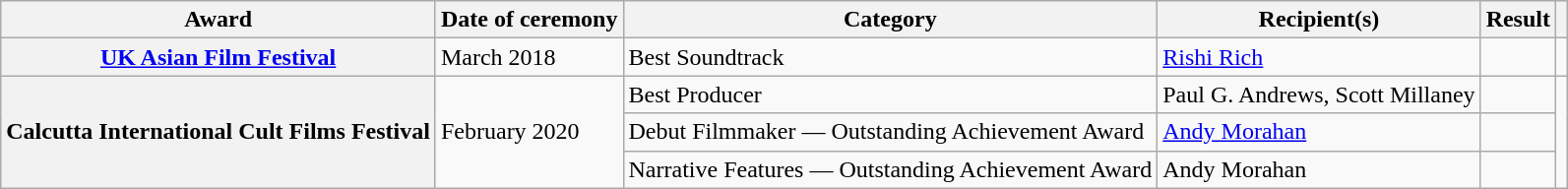<table class="wikitable plainrowheaders sortable">
<tr>
<th scope="col">Award</th>
<th scope="col">Date of ceremony</th>
<th scope="col">Category</th>
<th scope="col">Recipient(s)</th>
<th scope="col">Result</th>
<th scope="col" class="unsortable"></th>
</tr>
<tr>
<th scope="row"><a href='#'>UK Asian Film Festival</a></th>
<td>March 2018</td>
<td>Best Soundtrack</td>
<td><a href='#'>Rishi Rich</a></td>
<td></td>
<td style="text-align:center;"></td>
</tr>
<tr>
<th scope="row" rowspan="3">Calcutta International Cult Films Festival</th>
<td rowspan="3">February 2020</td>
<td>Best Producer</td>
<td>Paul G. Andrews, Scott Millaney</td>
<td></td>
<td style="text-align:center;" rowspan="3"></td>
</tr>
<tr>
<td>Debut Filmmaker — Outstanding Achievement Award</td>
<td><a href='#'>Andy Morahan</a></td>
<td></td>
</tr>
<tr>
<td>Narrative Features — Outstanding Achievement Award</td>
<td>Andy Morahan</td>
<td></td>
</tr>
</table>
